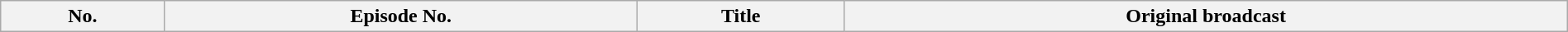<table class="wikitable plainrowheaders" style="width:100%; margin:auto;">
<tr>
<th>No.</th>
<th>Episode No.</th>
<th>Title</th>
<th>Original broadcast<br>




</th>
</tr>
</table>
